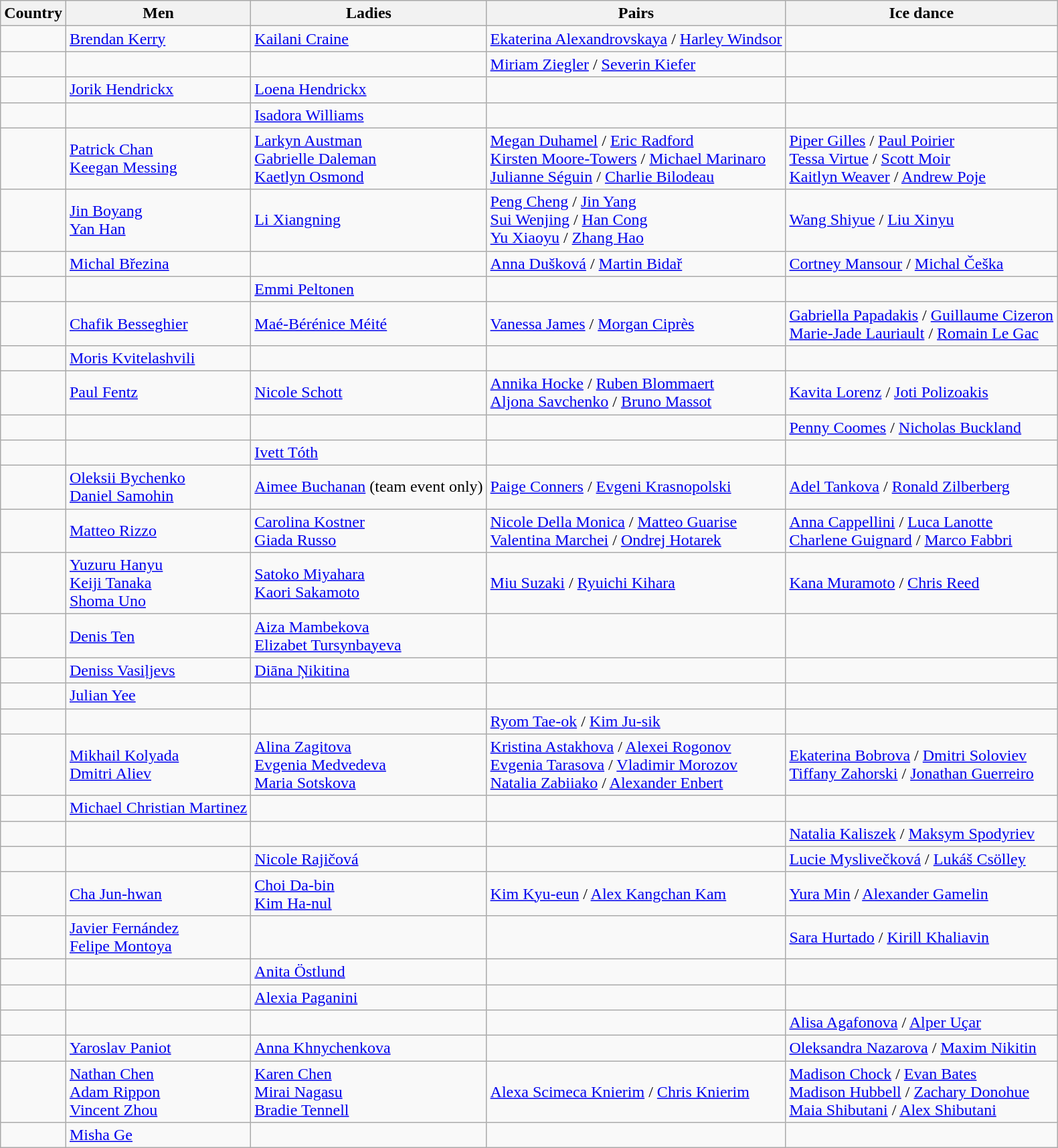<table class="wikitable">
<tr>
<th>Country</th>
<th>Men</th>
<th>Ladies</th>
<th>Pairs</th>
<th>Ice dance</th>
</tr>
<tr>
<td></td>
<td><a href='#'>Brendan Kerry</a></td>
<td><a href='#'>Kailani Craine</a></td>
<td><a href='#'>Ekaterina Alexandrovskaya</a> / <a href='#'>Harley Windsor</a></td>
<td></td>
</tr>
<tr>
<td></td>
<td></td>
<td></td>
<td><a href='#'>Miriam Ziegler</a> / <a href='#'>Severin Kiefer</a></td>
<td></td>
</tr>
<tr>
<td></td>
<td><a href='#'>Jorik Hendrickx</a></td>
<td><a href='#'>Loena Hendrickx</a></td>
<td></td>
<td></td>
</tr>
<tr>
<td></td>
<td></td>
<td><a href='#'>Isadora Williams</a></td>
<td></td>
<td></td>
</tr>
<tr>
<td></td>
<td><a href='#'>Patrick Chan</a>  <br><a href='#'>Keegan Messing</a></td>
<td><a href='#'>Larkyn Austman</a> <br> <a href='#'>Gabrielle Daleman</a>  <br><a href='#'>Kaetlyn Osmond</a></td>
<td><a href='#'>Megan Duhamel</a> / <a href='#'>Eric Radford</a> <br> <a href='#'>Kirsten Moore-Towers</a> / <a href='#'>Michael Marinaro</a> <br> <a href='#'>Julianne Séguin</a> / <a href='#'>Charlie Bilodeau</a></td>
<td><a href='#'>Piper Gilles</a> / <a href='#'>Paul Poirier</a> <br> <a href='#'>Tessa Virtue</a> / <a href='#'>Scott Moir</a>  <br><a href='#'>Kaitlyn Weaver</a> / <a href='#'>Andrew Poje</a></td>
</tr>
<tr>
<td></td>
<td><a href='#'>Jin Boyang</a> <br> <a href='#'>Yan Han</a></td>
<td><a href='#'>Li Xiangning</a></td>
<td><a href='#'>Peng Cheng</a> / <a href='#'>Jin Yang</a> <br> <a href='#'>Sui Wenjing</a> / <a href='#'>Han Cong</a> <br> <a href='#'>Yu Xiaoyu</a> / <a href='#'>Zhang Hao</a></td>
<td><a href='#'>Wang Shiyue</a> / <a href='#'>Liu Xinyu</a></td>
</tr>
<tr>
<td></td>
<td><a href='#'>Michal Březina</a></td>
<td></td>
<td><a href='#'>Anna Dušková</a> / <a href='#'>Martin Bidař</a></td>
<td><a href='#'>Cortney Mansour</a> / <a href='#'>Michal Češka</a></td>
</tr>
<tr>
<td></td>
<td></td>
<td><a href='#'>Emmi Peltonen</a></td>
<td></td>
<td></td>
</tr>
<tr>
<td></td>
<td><a href='#'>Chafik Besseghier</a></td>
<td><a href='#'>Maé-Bérénice Méité</a></td>
<td><a href='#'>Vanessa James</a> / <a href='#'>Morgan Ciprès</a></td>
<td><a href='#'>Gabriella Papadakis</a> / <a href='#'>Guillaume Cizeron</a> <br> <a href='#'>Marie-Jade Lauriault</a> / <a href='#'>Romain Le Gac</a></td>
</tr>
<tr>
<td></td>
<td><a href='#'>Moris Kvitelashvili</a></td>
<td></td>
<td></td>
<td></td>
</tr>
<tr>
<td></td>
<td><a href='#'>Paul Fentz</a></td>
<td><a href='#'>Nicole Schott</a></td>
<td><a href='#'>Annika Hocke</a> / <a href='#'>Ruben Blommaert</a> <br> <a href='#'>Aljona Savchenko</a> / <a href='#'>Bruno Massot</a></td>
<td><a href='#'>Kavita Lorenz</a> / <a href='#'>Joti Polizoakis</a></td>
</tr>
<tr>
<td></td>
<td></td>
<td></td>
<td></td>
<td><a href='#'>Penny Coomes</a> / <a href='#'>Nicholas Buckland</a></td>
</tr>
<tr>
<td></td>
<td></td>
<td><a href='#'>Ivett Tóth</a></td>
<td></td>
<td></td>
</tr>
<tr>
<td></td>
<td><a href='#'>Oleksii Bychenko</a> <br> <a href='#'>Daniel Samohin</a></td>
<td><a href='#'>Aimee Buchanan</a> (team event only)</td>
<td><a href='#'>Paige Conners</a> / <a href='#'>Evgeni Krasnopolski</a></td>
<td><a href='#'>Adel Tankova</a> / <a href='#'>Ronald Zilberberg</a></td>
</tr>
<tr>
<td></td>
<td><a href='#'>Matteo Rizzo</a></td>
<td><a href='#'>Carolina Kostner</a> <br> <a href='#'>Giada Russo</a></td>
<td><a href='#'>Nicole Della Monica</a> / <a href='#'>Matteo Guarise</a> <br> <a href='#'>Valentina Marchei</a> / <a href='#'>Ondrej Hotarek</a></td>
<td><a href='#'>Anna Cappellini</a> / <a href='#'>Luca Lanotte</a> <br> <a href='#'>Charlene Guignard</a> / <a href='#'>Marco Fabbri</a></td>
</tr>
<tr>
<td></td>
<td><a href='#'>Yuzuru Hanyu</a> <br><a href='#'>Keiji Tanaka</a> <br><a href='#'>Shoma Uno</a></td>
<td><a href='#'>Satoko Miyahara</a> <br><a href='#'>Kaori Sakamoto</a></td>
<td><a href='#'>Miu Suzaki</a> / <a href='#'>Ryuichi Kihara</a></td>
<td><a href='#'>Kana Muramoto</a> / <a href='#'>Chris Reed</a></td>
</tr>
<tr>
<td></td>
<td><a href='#'>Denis Ten</a></td>
<td><a href='#'>Aiza Mambekova</a> <br> <a href='#'>Elizabet Tursynbayeva</a></td>
<td></td>
<td></td>
</tr>
<tr>
<td></td>
<td><a href='#'>Deniss Vasiļjevs</a></td>
<td><a href='#'>Diāna Ņikitina</a></td>
<td></td>
<td></td>
</tr>
<tr>
<td></td>
<td><a href='#'>Julian Yee</a></td>
<td></td>
<td></td>
<td></td>
</tr>
<tr>
<td></td>
<td></td>
<td></td>
<td><a href='#'>Ryom Tae-ok</a> / <a href='#'>Kim Ju-sik</a></td>
<td></td>
</tr>
<tr>
<td></td>
<td><a href='#'>Mikhail Kolyada</a> <br><a href='#'>Dmitri Aliev</a></td>
<td><a href='#'>Alina Zagitova</a> <br><a href='#'>Evgenia Medvedeva</a> <br><a href='#'>Maria Sotskova</a></td>
<td><a href='#'>Kristina Astakhova</a> / <a href='#'>Alexei Rogonov</a> <br> <a href='#'>Evgenia Tarasova</a> / <a href='#'>Vladimir Morozov</a> <br> <a href='#'>Natalia Zabiiako</a> / <a href='#'>Alexander Enbert</a></td>
<td><a href='#'>Ekaterina Bobrova</a> / <a href='#'>Dmitri Soloviev</a> <br> <a href='#'>Tiffany Zahorski</a> / <a href='#'>Jonathan Guerreiro</a></td>
</tr>
<tr>
<td></td>
<td><a href='#'>Michael Christian Martinez</a></td>
<td></td>
<td></td>
<td></td>
</tr>
<tr>
<td></td>
<td></td>
<td></td>
<td></td>
<td><a href='#'>Natalia Kaliszek</a> / <a href='#'>Maksym Spodyriev</a></td>
</tr>
<tr>
<td></td>
<td></td>
<td><a href='#'>Nicole Rajičová</a></td>
<td></td>
<td><a href='#'>Lucie Myslivečková</a> / <a href='#'>Lukáš Csölley</a></td>
</tr>
<tr>
<td></td>
<td><a href='#'>Cha Jun-hwan</a></td>
<td><a href='#'>Choi Da-bin</a><br><a href='#'>Kim Ha-nul</a></td>
<td><a href='#'>Kim Kyu-eun</a> / <a href='#'>Alex Kangchan Kam</a></td>
<td><a href='#'>Yura Min</a> / <a href='#'>Alexander Gamelin</a></td>
</tr>
<tr>
<td></td>
<td><a href='#'>Javier Fernández</a> <br> <a href='#'>Felipe Montoya</a></td>
<td></td>
<td></td>
<td><a href='#'>Sara Hurtado</a> / <a href='#'>Kirill Khaliavin</a></td>
</tr>
<tr>
<td></td>
<td></td>
<td><a href='#'>Anita Östlund</a></td>
<td></td>
<td></td>
</tr>
<tr>
<td></td>
<td></td>
<td><a href='#'>Alexia Paganini</a></td>
<td></td>
<td></td>
</tr>
<tr>
<td></td>
<td></td>
<td></td>
<td></td>
<td><a href='#'>Alisa Agafonova</a> / <a href='#'>Alper Uçar</a></td>
</tr>
<tr>
<td></td>
<td><a href='#'>Yaroslav Paniot</a></td>
<td><a href='#'>Anna Khnychenkova</a></td>
<td></td>
<td><a href='#'>Oleksandra Nazarova</a> / <a href='#'>Maxim Nikitin</a></td>
</tr>
<tr>
<td></td>
<td><a href='#'>Nathan Chen</a> <br> <a href='#'>Adam Rippon</a> <br> <a href='#'>Vincent Zhou</a></td>
<td><a href='#'>Karen Chen</a> <br> <a href='#'>Mirai Nagasu</a> <br> <a href='#'>Bradie Tennell</a></td>
<td><a href='#'>Alexa Scimeca Knierim</a> / <a href='#'>Chris Knierim</a></td>
<td><a href='#'>Madison Chock</a> / <a href='#'>Evan Bates</a> <br> <a href='#'>Madison Hubbell</a> / <a href='#'>Zachary Donohue</a> <br> <a href='#'>Maia Shibutani</a> / <a href='#'>Alex Shibutani</a></td>
</tr>
<tr>
<td></td>
<td><a href='#'>Misha Ge</a></td>
<td></td>
<td></td>
<td></td>
</tr>
</table>
